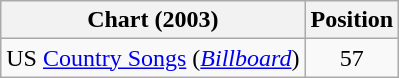<table class="wikitable sortable">
<tr>
<th scope="col">Chart (2003)</th>
<th scope="col">Position</th>
</tr>
<tr>
<td>US <a href='#'>Country Songs</a> (<em><a href='#'>Billboard</a></em>)</td>
<td align="center">57</td>
</tr>
</table>
